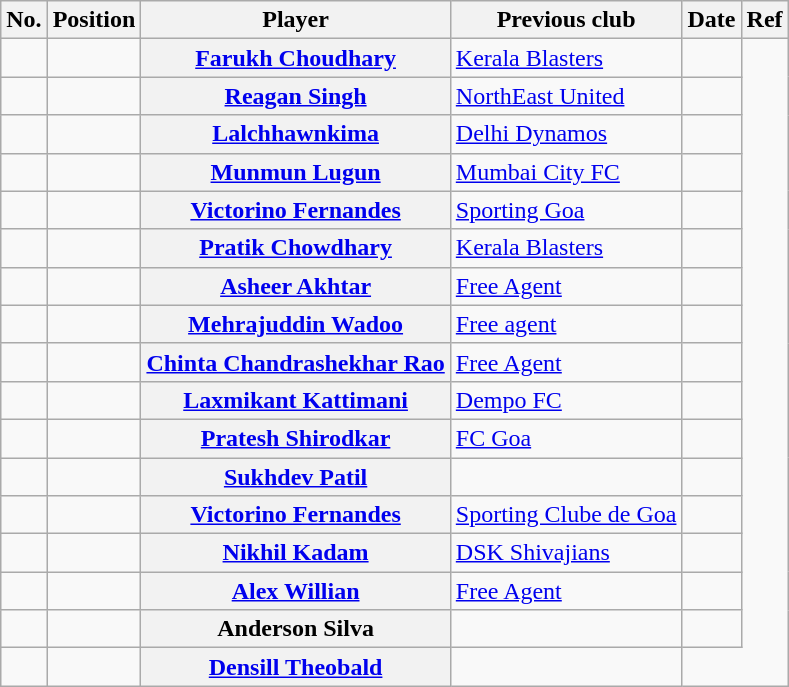<table class="wikitable plainrowheaders" style="text-align:center; text-align:left">
<tr>
<th>No.</th>
<th scope="col">Position</th>
<th scope="col">Player</th>
<th scope="col">Previous club</th>
<th scope="col">Date</th>
<th scope="col">Ref</th>
</tr>
<tr>
<td></td>
<td></td>
<th scope="row"> <a href='#'>Farukh Choudhary</a></th>
<td><a href='#'>Kerala Blasters</a></td>
<td></td>
</tr>
<tr>
<td></td>
<td></td>
<th scope="row"> <a href='#'>Reagan Singh</a></th>
<td><a href='#'>NorthEast United</a></td>
<td></td>
</tr>
<tr>
<td></td>
<td></td>
<th scope="row"> <a href='#'>Lalchhawnkima</a></th>
<td><a href='#'>Delhi Dynamos</a></td>
<td></td>
</tr>
<tr>
<td></td>
<td></td>
<th scope="row"> <a href='#'>Munmun Lugun</a></th>
<td><a href='#'>Mumbai City FC</a></td>
<td></td>
</tr>
<tr>
<td></td>
<td></td>
<th scope="row"> <a href='#'>Victorino Fernandes</a></th>
<td><a href='#'>Sporting Goa</a></td>
<td></td>
</tr>
<tr>
<td></td>
<td></td>
<th scope="row"> <a href='#'>Pratik Chowdhary</a></th>
<td><a href='#'>Kerala Blasters</a></td>
<td></td>
</tr>
<tr>
<td></td>
<td></td>
<th scope="row"> <a href='#'>Asheer Akhtar</a></th>
<td><a href='#'>Free Agent</a></td>
<td></td>
</tr>
<tr>
<td></td>
<td></td>
<th scope="row"> <a href='#'>Mehrajuddin Wadoo</a></th>
<td><a href='#'>Free agent</a></td>
<td></td>
</tr>
<tr>
<td></td>
<td></td>
<th scope="row"> <a href='#'>Chinta Chandrashekhar Rao </a></th>
<td><a href='#'>Free Agent </a></td>
<td></td>
</tr>
<tr>
<td></td>
<td></td>
<th scope="row"> <a href='#'>Laxmikant Kattimani</a></th>
<td><a href='#'>Dempo FC </a></td>
<td></td>
</tr>
<tr>
<td></td>
<td></td>
<th scope="row"> <a href='#'>Pratesh Shirodkar</a></th>
<td><a href='#'>FC Goa </a></td>
<td></td>
</tr>
<tr>
<td></td>
<td></td>
<th scope="row"> <a href='#'>Sukhdev Patil</a></th>
<td></td>
<td></td>
</tr>
<tr>
<td></td>
<td></td>
<th scope="row"> <a href='#'>Victorino Fernandes </a></th>
<td><a href='#'>Sporting Clube de Goa</a></td>
<td></td>
</tr>
<tr>
<td></td>
<td></td>
<th scope="row"> <a href='#'>Nikhil Kadam</a></th>
<td><a href='#'>DSK Shivajians</a></td>
<td></td>
</tr>
<tr>
<td></td>
<td></td>
<th scope="row"> <a href='#'>Alex Willian</a></th>
<td><a href='#'>Free Agent </a></td>
<td></td>
</tr>
<tr>
<td></td>
<td></td>
<th scope="row"> Anderson Silva</th>
<td></td>
<td></td>
</tr>
<tr>
<td></td>
<td></td>
<th scope="row"> <a href='#'>Densill Theobald</a></th>
<td></td>
</tr>
</table>
